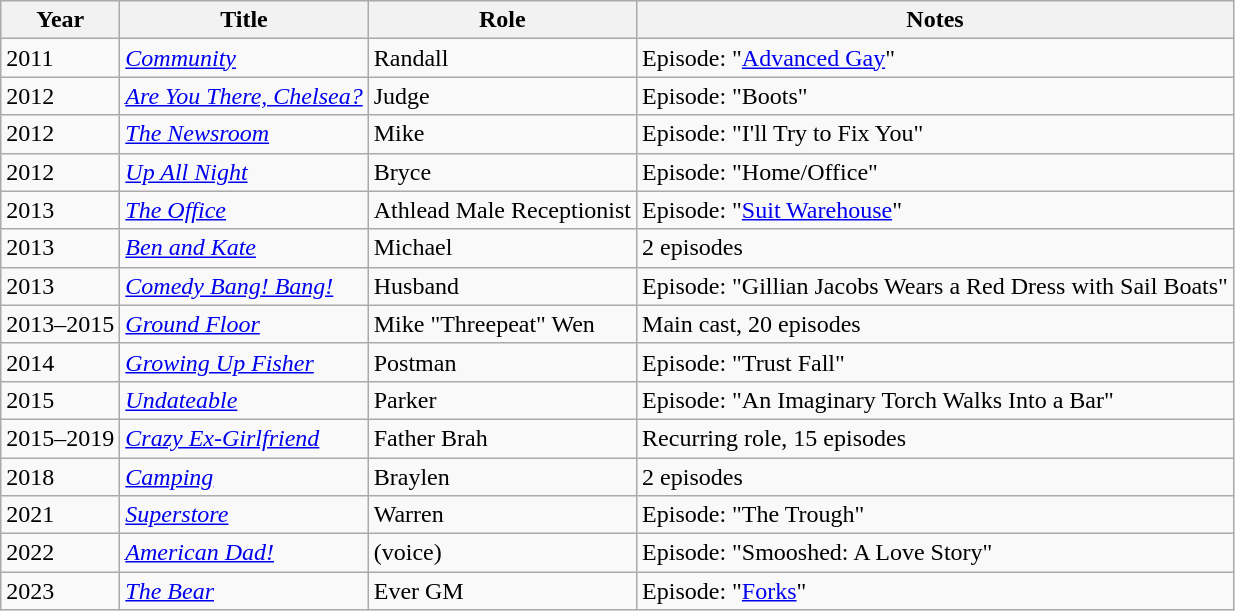<table class="wikitable sortable">
<tr>
<th>Year</th>
<th>Title</th>
<th>Role</th>
<th>Notes</th>
</tr>
<tr>
<td>2011</td>
<td><em><a href='#'>Community</a></em></td>
<td>Randall</td>
<td>Episode: "<a href='#'>Advanced Gay</a>"</td>
</tr>
<tr>
<td>2012</td>
<td><em><a href='#'>Are You There, Chelsea?</a></em></td>
<td>Judge</td>
<td>Episode: "Boots"</td>
</tr>
<tr>
<td>2012</td>
<td><em><a href='#'>The Newsroom</a></em></td>
<td>Mike</td>
<td>Episode: "I'll Try to Fix You"</td>
</tr>
<tr>
<td>2012</td>
<td><em><a href='#'>Up All Night</a></em></td>
<td>Bryce</td>
<td>Episode: "Home/Office"</td>
</tr>
<tr>
<td>2013</td>
<td><em><a href='#'>The Office</a></em></td>
<td>Athlead Male Receptionist</td>
<td>Episode: "<a href='#'>Suit Warehouse</a>"</td>
</tr>
<tr>
<td>2013</td>
<td><em><a href='#'>Ben and Kate</a></em></td>
<td>Michael</td>
<td>2 episodes</td>
</tr>
<tr>
<td>2013</td>
<td><em><a href='#'>Comedy Bang! Bang!</a></em></td>
<td>Husband</td>
<td>Episode: "Gillian Jacobs Wears a Red Dress with Sail Boats"</td>
</tr>
<tr>
<td>2013–2015</td>
<td><em><a href='#'>Ground Floor</a></em></td>
<td>Mike "Threepeat" Wen</td>
<td>Main cast, 20 episodes</td>
</tr>
<tr>
<td>2014</td>
<td><em><a href='#'>Growing Up Fisher</a></em></td>
<td>Postman</td>
<td>Episode: "Trust Fall"</td>
</tr>
<tr>
<td>2015</td>
<td><em><a href='#'>Undateable</a></em></td>
<td>Parker</td>
<td>Episode: "An Imaginary Torch Walks Into a Bar"</td>
</tr>
<tr>
<td>2015–2019</td>
<td><em><a href='#'>Crazy Ex-Girlfriend</a></em></td>
<td>Father Brah</td>
<td>Recurring role, 15 episodes</td>
</tr>
<tr>
<td>2018</td>
<td><em><a href='#'>Camping</a></em></td>
<td>Braylen</td>
<td>2 episodes</td>
</tr>
<tr>
<td>2021</td>
<td><em><a href='#'>Superstore</a></em></td>
<td>Warren</td>
<td>Episode: "The Trough"</td>
</tr>
<tr>
<td>2022</td>
<td><em><a href='#'>American Dad!</a></em></td>
<td>(voice)</td>
<td>Episode: "Smooshed: A Love Story"</td>
</tr>
<tr>
<td>2023</td>
<td><em><a href='#'>The Bear</a></em></td>
<td>Ever GM</td>
<td>Episode: "<a href='#'>Forks</a>"</td>
</tr>
</table>
